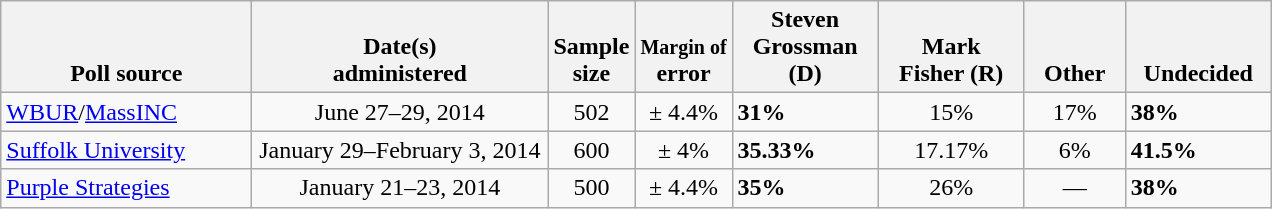<table class="wikitable">
<tr valign= bottom>
<th style="width:160px;">Poll source</th>
<th style="width:190px;">Date(s)<br>administered</th>
<th class=small>Sample<br>size</th>
<th><small>Margin of</small><br>error</th>
<th style="width:90px;">Steven<br>Grossman (D)</th>
<th style="width:90px;">Mark<br>Fisher (R)</th>
<th style="width:60px;">Other</th>
<th style="width:90px;">Undecided</th>
</tr>
<tr>
<td><a href='#'>WBUR</a>/<a href='#'>MassINC</a></td>
<td align=center>June 27–29, 2014</td>
<td align=center>502</td>
<td align=center>± 4.4%</td>
<td><strong>31%</strong></td>
<td align=center>15%</td>
<td align=center>17%</td>
<td><strong>38%</strong></td>
</tr>
<tr>
<td><a href='#'>Suffolk University</a></td>
<td align=center>January 29–February 3, 2014</td>
<td align=center>600</td>
<td align=center>± 4%</td>
<td><strong>35.33%</strong></td>
<td align=center>17.17%</td>
<td align=center>6%</td>
<td><strong>41.5%</strong></td>
</tr>
<tr>
<td><a href='#'>Purple Strategies</a></td>
<td align=center>January 21–23, 2014</td>
<td align=center>500</td>
<td align=center>± 4.4%</td>
<td><strong>35%</strong></td>
<td align=center>26%</td>
<td align=center>—</td>
<td><strong>38%</strong></td>
</tr>
</table>
